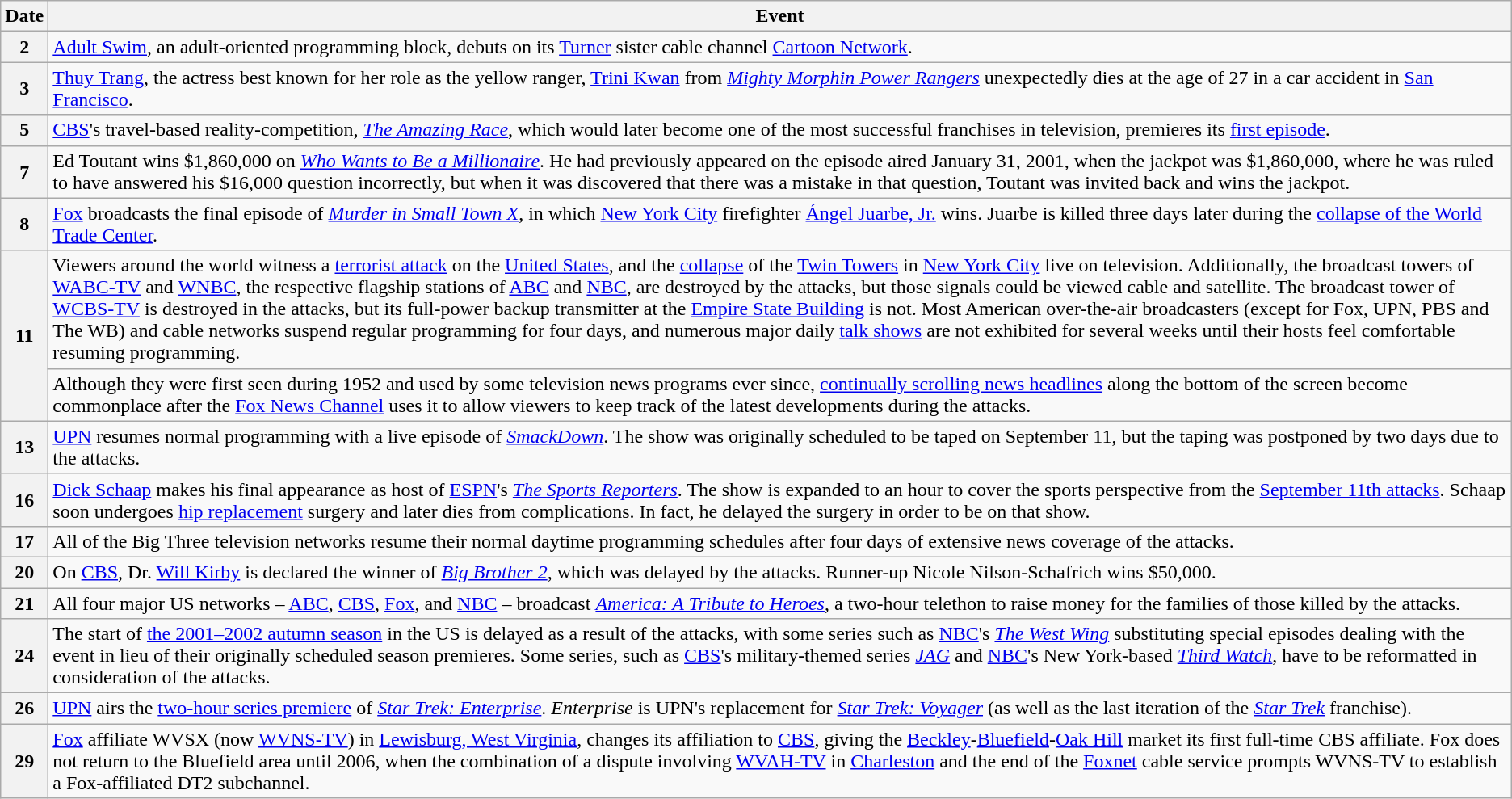<table class="wikitable">
<tr>
<th>Date</th>
<th>Event</th>
</tr>
<tr>
<th>2</th>
<td><a href='#'>Adult Swim</a>, an adult-oriented programming block, debuts on its <a href='#'>Turner</a> sister cable channel <a href='#'>Cartoon Network</a>.</td>
</tr>
<tr>
<th>3</th>
<td><a href='#'>Thuy Trang</a>, the actress best known for her role as the yellow ranger, <a href='#'>Trini Kwan</a> from <em><a href='#'>Mighty Morphin Power Rangers</a></em> unexpectedly dies at the age of 27 in a car accident in <a href='#'>San Francisco</a>.</td>
</tr>
<tr>
<th>5</th>
<td><a href='#'>CBS</a>'s travel-based reality-competition, <em><a href='#'>The Amazing Race</a></em>, which would later become one of the most successful franchises in television, premieres its <a href='#'>first episode</a>.</td>
</tr>
<tr>
<th>7</th>
<td>Ed Toutant wins $1,860,000 on <em><a href='#'>Who Wants to Be a Millionaire</a></em>. He had previously appeared on the episode aired January 31, 2001, when the jackpot was $1,860,000, where he was ruled to have answered his $16,000 question incorrectly, but when it was discovered that there was a mistake in that question, Toutant was invited back and wins the jackpot.</td>
</tr>
<tr>
<th>8</th>
<td><a href='#'>Fox</a> broadcasts the final episode of <em><a href='#'>Murder in Small Town X</a></em>, in which <a href='#'>New York City</a> firefighter <a href='#'>Ángel Juarbe, Jr.</a> wins. Juarbe is killed three days later during the <a href='#'>collapse of the World Trade Center</a>.</td>
</tr>
<tr>
<th rowspan="2">11</th>
<td>Viewers around the world witness a <a href='#'>terrorist attack</a> on the <a href='#'>United States</a>, and the <a href='#'>collapse</a> of the <a href='#'>Twin Towers</a> in <a href='#'>New York City</a> live on television. Additionally, the broadcast towers of <a href='#'>WABC-TV</a> and <a href='#'>WNBC</a>, the respective flagship stations of <a href='#'>ABC</a> and <a href='#'>NBC</a>, are destroyed by the attacks, but those signals could be viewed cable and satellite. The broadcast tower of <a href='#'>WCBS-TV</a> is destroyed in the attacks, but its full-power backup transmitter at the <a href='#'>Empire State Building</a> is not. Most American over-the-air broadcasters (except for Fox, UPN, PBS and The WB) and cable networks suspend regular programming for four days, and numerous major daily <a href='#'>talk shows</a> are not exhibited for several weeks until their hosts feel comfortable resuming programming.</td>
</tr>
<tr>
<td>Although they were first seen during 1952 and used by some television news programs ever since, <a href='#'>continually scrolling news headlines</a> along the bottom of the screen become commonplace after the <a href='#'>Fox News Channel</a> uses it to allow viewers to keep track of the latest developments during the attacks.</td>
</tr>
<tr>
<th>13</th>
<td><a href='#'>UPN</a> resumes normal programming with a live episode of <em><a href='#'>SmackDown</a></em>. The show was originally scheduled to be taped on September 11, but the taping was postponed by two days due to the attacks.</td>
</tr>
<tr>
<th>16</th>
<td><a href='#'>Dick Schaap</a> makes his final appearance as host of <a href='#'>ESPN</a>'s <em><a href='#'>The Sports Reporters</a></em>. The show is expanded to an hour to cover the sports perspective from the <a href='#'>September 11th attacks</a>. Schaap soon undergoes <a href='#'>hip replacement</a> surgery and later dies from complications. In fact, he delayed the surgery in order to be on that show.</td>
</tr>
<tr>
<th>17</th>
<td>All of the Big Three television networks resume their normal daytime programming schedules after four days of extensive news coverage of the attacks.</td>
</tr>
<tr>
<th>20</th>
<td>On <a href='#'>CBS</a>, Dr. <a href='#'>Will Kirby</a> is declared the winner of <em><a href='#'>Big Brother 2</a></em>, which was delayed by the attacks. Runner-up Nicole Nilson-Schafrich wins $50,000.</td>
</tr>
<tr>
<th>21</th>
<td>All four major US networks – <a href='#'>ABC</a>, <a href='#'>CBS</a>, <a href='#'>Fox</a>, and <a href='#'>NBC</a> – broadcast <em><a href='#'>America: A Tribute to Heroes</a></em>, a two-hour telethon to raise money for the families of those killed by the attacks.</td>
</tr>
<tr>
<th>24</th>
<td>The start of <a href='#'>the 2001–2002 autumn season</a> in the US is delayed as a result of the attacks, with some series such as <a href='#'>NBC</a>'s <em><a href='#'>The West Wing</a></em> substituting special episodes dealing with the event in lieu of their originally scheduled season premieres. Some series, such as <a href='#'>CBS</a>'s military-themed series <em><a href='#'>JAG</a></em> and <a href='#'>NBC</a>'s New York-based <em><a href='#'>Third Watch</a></em>, have to be reformatted in consideration of the attacks.</td>
</tr>
<tr>
<th>26</th>
<td><a href='#'>UPN</a> airs the <a href='#'>two-hour series premiere</a> of <em><a href='#'>Star Trek: Enterprise</a></em>. <em>Enterprise</em> is UPN's replacement for <em><a href='#'>Star Trek: Voyager</a></em> (as well as the last iteration of the <em><a href='#'>Star Trek</a></em> franchise).</td>
</tr>
<tr>
<th>29</th>
<td><a href='#'>Fox</a> affiliate WVSX (now <a href='#'>WVNS-TV</a>) in <a href='#'>Lewisburg, West Virginia</a>, changes its affiliation to <a href='#'>CBS</a>, giving the <a href='#'>Beckley</a>-<a href='#'>Bluefield</a>-<a href='#'>Oak Hill</a> market its first full-time CBS affiliate. Fox does not return to the Bluefield area until 2006, when the combination of a dispute involving <a href='#'>WVAH-TV</a> in <a href='#'>Charleston</a> and the end of the <a href='#'>Foxnet</a> cable service prompts WVNS-TV to establish a Fox-affiliated DT2 subchannel.</td>
</tr>
</table>
